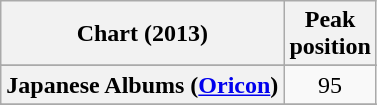<table class="wikitable plainrowheaders sortable">
<tr>
<th>Chart (2013)</th>
<th>Peak<br>position</th>
</tr>
<tr>
</tr>
<tr>
</tr>
<tr>
</tr>
<tr>
</tr>
<tr>
<th scope="row">Japanese Albums (<a href='#'>Oricon</a>)</th>
<td align=center>95</td>
</tr>
<tr>
</tr>
<tr>
</tr>
<tr>
</tr>
<tr>
</tr>
<tr>
</tr>
<tr>
</tr>
<tr>
</tr>
<tr>
</tr>
</table>
